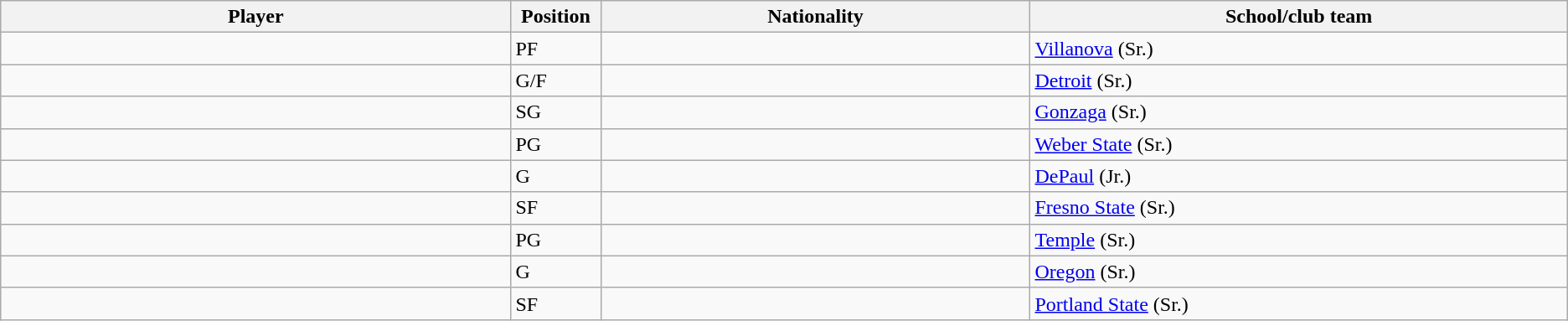<table class="wikitable sortable sortable">
<tr>
<th style="width:19%;">Player</th>
<th style="width:1%;">Position</th>
<th style="width:16%;">Nationality</th>
<th style="width:20%;">School/club team</th>
</tr>
<tr>
<td></td>
<td>PF</td>
<td></td>
<td><a href='#'>Villanova</a> (Sr.)</td>
</tr>
<tr>
<td></td>
<td>G/F</td>
<td></td>
<td><a href='#'>Detroit</a> (Sr.)</td>
</tr>
<tr>
<td></td>
<td>SG</td>
<td></td>
<td><a href='#'>Gonzaga</a> (Sr.)</td>
</tr>
<tr>
<td></td>
<td>PG</td>
<td></td>
<td><a href='#'>Weber State</a> (Sr.)</td>
</tr>
<tr>
<td></td>
<td>G</td>
<td></td>
<td><a href='#'>DePaul</a> (Jr.)</td>
</tr>
<tr>
<td></td>
<td>SF</td>
<td></td>
<td><a href='#'>Fresno State</a> (Sr.)</td>
</tr>
<tr>
<td></td>
<td>PG</td>
<td></td>
<td><a href='#'>Temple</a> (Sr.)</td>
</tr>
<tr>
<td></td>
<td>G</td>
<td></td>
<td><a href='#'>Oregon</a> (Sr.)</td>
</tr>
<tr>
<td></td>
<td>SF</td>
<td><br></td>
<td><a href='#'>Portland State</a> (Sr.)</td>
</tr>
</table>
